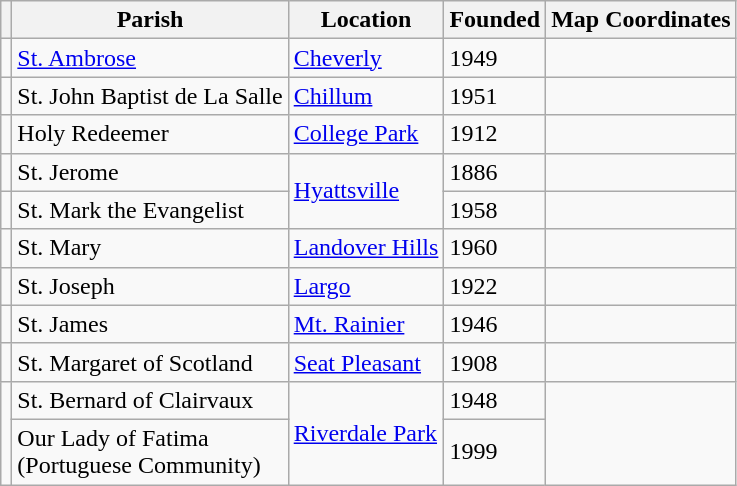<table class="wikitable sortable">
<tr>
<th class=unsortable></th>
<th>Parish</th>
<th>Location</th>
<th>Founded</th>
<th class=unsortable>Map Coordinates</th>
</tr>
<tr>
<td></td>
<td><a href='#'>St. Ambrose</a></td>
<td><a href='#'>Cheverly</a></td>
<td>1949</td>
<td></td>
</tr>
<tr>
<td></td>
<td>St. John Baptist de La Salle</td>
<td><a href='#'>Chillum</a></td>
<td>1951</td>
<td></td>
</tr>
<tr>
<td></td>
<td>Holy Redeemer</td>
<td><a href='#'>College Park</a></td>
<td>1912</td>
<td></td>
</tr>
<tr>
<td></td>
<td>St. Jerome</td>
<td rowspan="2"><a href='#'>Hyattsville</a></td>
<td>1886</td>
<td></td>
</tr>
<tr>
<td></td>
<td>St. Mark the Evangelist</td>
<td>1958</td>
<td></td>
</tr>
<tr>
<td></td>
<td>St. Mary</td>
<td><a href='#'>Landover Hills</a></td>
<td>1960</td>
<td></td>
</tr>
<tr>
<td></td>
<td>St. Joseph</td>
<td><a href='#'>Largo</a></td>
<td>1922</td>
<td></td>
</tr>
<tr>
<td></td>
<td>St. James</td>
<td><a href='#'>Mt. Rainier</a></td>
<td>1946</td>
<td></td>
</tr>
<tr>
<td></td>
<td>St. Margaret of Scotland</td>
<td><a href='#'>Seat Pleasant</a></td>
<td>1908</td>
<td></td>
</tr>
<tr>
<td rowspan="2"></td>
<td>St. Bernard of Clairvaux</td>
<td rowspan="2"><a href='#'>Riverdale Park</a></td>
<td>1948</td>
<td rowspan="2"></td>
</tr>
<tr>
<td>Our Lady of Fatima<br> (Portuguese Community)</td>
<td>1999</td>
</tr>
</table>
